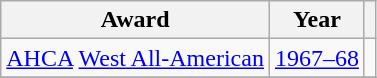<table class="wikitable">
<tr>
<th>Award</th>
<th>Year</th>
<th></th>
</tr>
<tr>
<td><a href='#'>AHCA</a> <a href='#'>West All-American</a></td>
<td><a href='#'>1967–68</a></td>
<td></td>
</tr>
<tr>
</tr>
</table>
